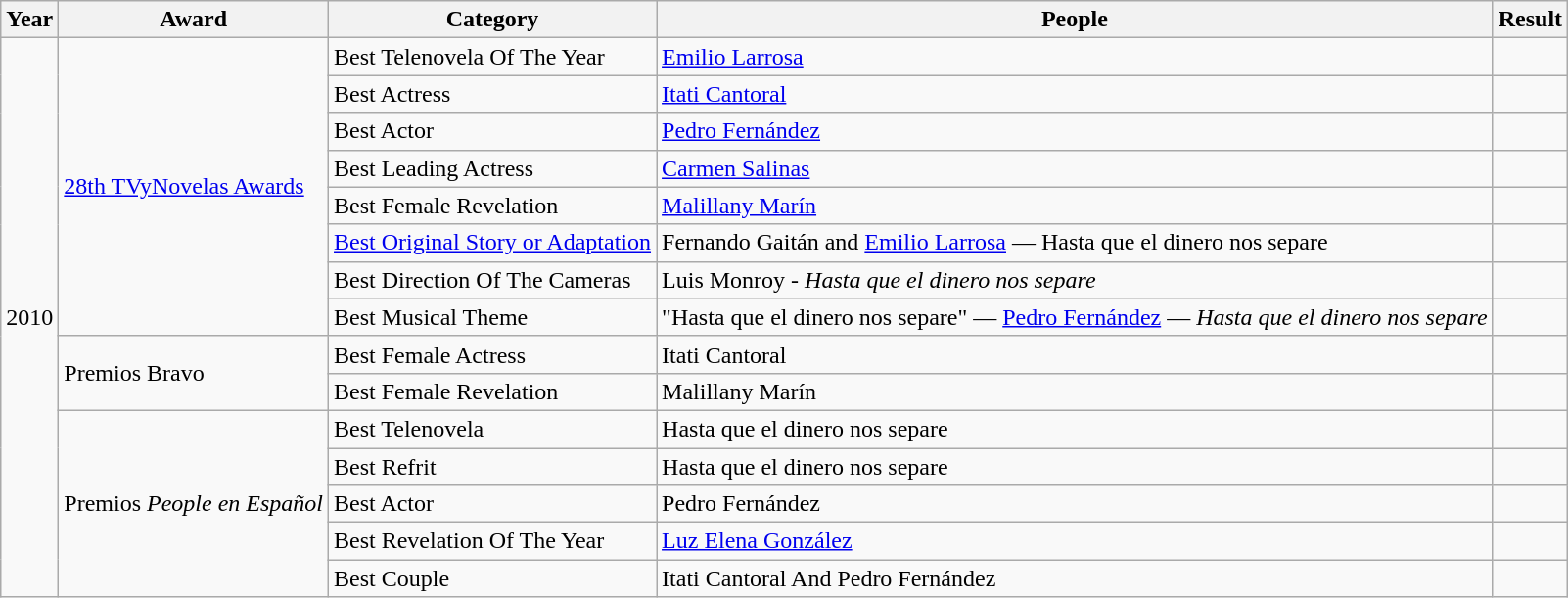<table class="wikitable sortable">
<tr>
<th>Year</th>
<th>Award</th>
<th>Category</th>
<th>People</th>
<th>Result</th>
</tr>
<tr>
<td rowspan="15">2010</td>
<td rowspan="8"><a href='#'>28th TVyNovelas Awards</a></td>
<td>Best Telenovela Of The Year</td>
<td><a href='#'>Emilio Larrosa</a></td>
<td></td>
</tr>
<tr>
<td>Best Actress</td>
<td><a href='#'>Itati Cantoral</a></td>
<td></td>
</tr>
<tr>
<td>Best Actor</td>
<td><a href='#'>Pedro Fernández</a></td>
<td></td>
</tr>
<tr>
<td>Best Leading Actress</td>
<td><a href='#'>Carmen Salinas</a></td>
<td></td>
</tr>
<tr>
<td>Best Female Revelation</td>
<td><a href='#'>Malillany Marín</a></td>
<td></td>
</tr>
<tr>
<td><a href='#'>Best Original Story or Adaptation</a></td>
<td>Fernando Gaitán and <a href='#'>Emilio Larrosa</a> — Hasta que el dinero nos separe</td>
<td></td>
</tr>
<tr>
<td>Best Direction Of The Cameras</td>
<td>Luis Monroy - <em>Hasta que el dinero nos separe</em></td>
<td></td>
</tr>
<tr>
<td>Best Musical Theme</td>
<td>"Hasta que el dinero nos separe" — <a href='#'>Pedro Fernández</a> — <em>Hasta que el dinero nos separe</em></td>
<td></td>
</tr>
<tr>
<td rowspan="2">Premios Bravo</td>
<td>Best Female Actress</td>
<td>Itati Cantoral</td>
<td></td>
</tr>
<tr>
<td>Best Female Revelation</td>
<td>Malillany Marín</td>
<td></td>
</tr>
<tr>
<td rowspan="5">Premios <em>People en Español</em></td>
<td>Best Telenovela</td>
<td>Hasta que el dinero nos separe</td>
<td></td>
</tr>
<tr>
<td>Best Refrit</td>
<td>Hasta que el dinero nos separe</td>
<td></td>
</tr>
<tr>
<td>Best Actor</td>
<td>Pedro Fernández</td>
<td></td>
</tr>
<tr>
<td>Best Revelation Of The Year</td>
<td><a href='#'>Luz Elena González</a></td>
<td></td>
</tr>
<tr>
<td>Best Couple</td>
<td>Itati Cantoral And Pedro Fernández</td>
<td></td>
</tr>
</table>
